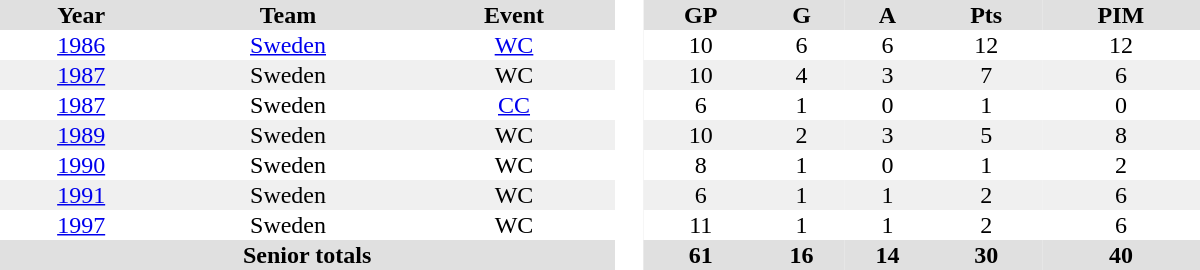<table border="0" cellpadding="1" cellspacing="0" style="text-align:center; width:50em">
<tr ALIGN="center" bgcolor="#e0e0e0">
<th>Year</th>
<th>Team</th>
<th>Event</th>
<th rowspan="99" bgcolor="#ffffff"> </th>
<th>GP</th>
<th>G</th>
<th>A</th>
<th>Pts</th>
<th>PIM</th>
</tr>
<tr>
<td><a href='#'>1986</a></td>
<td><a href='#'>Sweden</a></td>
<td><a href='#'>WC</a></td>
<td>10</td>
<td>6</td>
<td>6</td>
<td>12</td>
<td>12</td>
</tr>
<tr bgcolor="#f0f0f0">
<td><a href='#'>1987</a></td>
<td>Sweden</td>
<td>WC</td>
<td>10</td>
<td>4</td>
<td>3</td>
<td>7</td>
<td>6</td>
</tr>
<tr>
<td><a href='#'>1987</a></td>
<td>Sweden</td>
<td><a href='#'>CC</a></td>
<td>6</td>
<td>1</td>
<td>0</td>
<td>1</td>
<td>0</td>
</tr>
<tr bgcolor="#f0f0f0">
<td><a href='#'>1989</a></td>
<td>Sweden</td>
<td>WC</td>
<td>10</td>
<td>2</td>
<td>3</td>
<td>5</td>
<td>8</td>
</tr>
<tr>
<td><a href='#'>1990</a></td>
<td>Sweden</td>
<td>WC</td>
<td>8</td>
<td>1</td>
<td>0</td>
<td>1</td>
<td>2</td>
</tr>
<tr bgcolor="#f0f0f0">
<td><a href='#'>1991</a></td>
<td>Sweden</td>
<td>WC</td>
<td>6</td>
<td>1</td>
<td>1</td>
<td>2</td>
<td>6</td>
</tr>
<tr>
<td><a href='#'>1997</a></td>
<td>Sweden</td>
<td>WC</td>
<td>11</td>
<td>1</td>
<td>1</td>
<td>2</td>
<td>6</td>
</tr>
<tr bgcolor="#e0e0e0">
<th colspan=3>Senior totals</th>
<th>61</th>
<th>16</th>
<th>14</th>
<th>30</th>
<th>40</th>
</tr>
</table>
